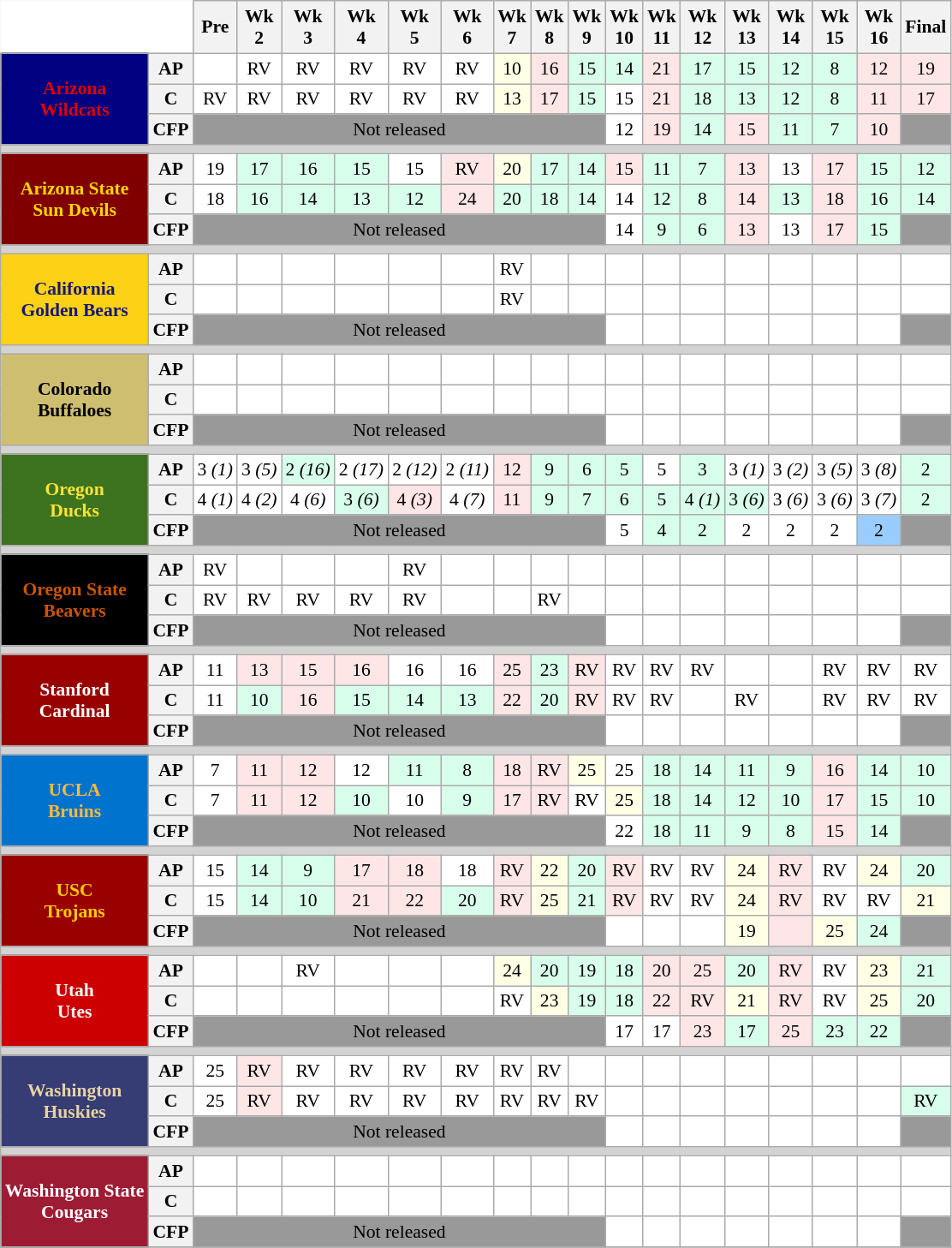<table class="wikitable" style="white-space:nowrap;font-size:90%;">
<tr>
<th colspan=2 style="background:white; border-top-style:hidden; border-left-style:hidden;"> </th>
<th>Pre</th>
<th>Wk<br>2</th>
<th>Wk<br>3</th>
<th>Wk<br>4</th>
<th>Wk<br>5</th>
<th>Wk<br>6</th>
<th>Wk<br>7</th>
<th>Wk<br>8</th>
<th>Wk<br>9</th>
<th>Wk<br>10</th>
<th>Wk<br>11</th>
<th>Wk<br>12</th>
<th>Wk<br>13</th>
<th>Wk<br>14</th>
<th>Wk<br>15</th>
<th>Wk<br> 16</th>
<th>Final</th>
</tr>
<tr style="text-align:center;">
<th rowspan=3 style="background:#000080; color:#e00000;">Arizona<br>Wildcats</th>
<th>AP</th>
<td style="background:#FFF;"></td>
<td style="background:#FFF;">RV</td>
<td style="background:#FFF;">RV</td>
<td style="background:#FFF;">RV</td>
<td style="background:#FFF;">RV</td>
<td style="background:#FFF;">RV</td>
<td style="background:#FFFFE6;">10</td>
<td style="background:#FFE6E6;">16</td>
<td style="background:#D8FFEB;">15</td>
<td style="background:#D8FFEB;">14</td>
<td style="background:#FFE6E6;">21</td>
<td style="background:#D8FFEB;">17</td>
<td style="background:#D8FFEB;">15</td>
<td style="background:#D8FFEB;">12</td>
<td style="background:#D8FFEB;">8</td>
<td style="background:#FFE6E6;">12</td>
<td style="background:#FFE6E6;">19</td>
</tr>
<tr style="text-align:center;">
<th>C</th>
<td style="background:#FFF;">RV</td>
<td style="background:#FFF;">RV</td>
<td style="background:#FFF;">RV</td>
<td style="background:#FFF;">RV</td>
<td style="background:#FFF;">RV</td>
<td style="background:#FFF;">RV</td>
<td style="background:#FFFFE6;">13</td>
<td style="background:#FFE6E6;">17</td>
<td style="background:#D8FFEB;">15</td>
<td style="background:#FFF;">15</td>
<td style="background:#FFE6E6;">21</td>
<td style="background:#D8FFEB;">18</td>
<td style="background:#D8FFEB;">13</td>
<td style="background:#D8FFEB;">12</td>
<td style="background:#D8FFEB;">8</td>
<td style="background:#FFE6E6;">11</td>
<td style="background:#FFE6E6;">17</td>
</tr>
<tr style="text-align:center;">
<th>CFP</th>
<td colspan="9" style="background:#999999;">Not released</td>
<td style="background:#FFF;">12</td>
<td style="background:#FFE6E6;">19</td>
<td style="background:#D8FFEB;">14</td>
<td style="background:#FFE6E6;">15</td>
<td style="background:#D8FFEB;">11</td>
<td style="background:#D8FFEB;">7</td>
<td style="background:#FFE6E6;">10</td>
<td style="background:#999999;"></td>
</tr>
<tr>
<th colspan="19" style="background-color:lightgrey;"></th>
</tr>
<tr style="text-align:center;">
<th rowspan=3 style="background:#800000; color:#FFD700;">Arizona State<br>Sun Devils</th>
<th>AP</th>
<td style="background:#FFF;">19</td>
<td style="background:#D8FFEB;">17</td>
<td style="background:#D8FFEB;">16</td>
<td style="background:#D8FFEB;">15</td>
<td style="background:#FFF;">15</td>
<td style="background:#FFE6E6;">RV</td>
<td style="background:#FFFFE6;">20</td>
<td style="background:#D8FFEB;">17</td>
<td style="background:#D8FFEB;">14</td>
<td style="background:#FFE6E6;">15</td>
<td style="background:#D8FFEB;">11</td>
<td style="background:#D8FFEB;">7</td>
<td style="background:#FFE6E6;">13</td>
<td style="background:#FFF;">13</td>
<td style="background:#FFE6E6;">17</td>
<td style="background:#D8FFEB;">15</td>
<td style="background:#D8FFEB;">12</td>
</tr>
<tr style="text-align:center;">
<th>C</th>
<td style="background:#FFF;">18</td>
<td style="background:#D8FFEB;">16</td>
<td style="background:#D8FFEB;">14</td>
<td style="background:#D8FFEB;">13</td>
<td style="background:#D8FFEB;">12</td>
<td style="background:#FFE6E6;">24</td>
<td style="background:#D8FFEB;">20</td>
<td style="background:#D8FFEB;">18</td>
<td style="background:#D8FFEB;">14</td>
<td style="background:#FFF;">14</td>
<td style="background:#D8FFEB;">12</td>
<td style="background:#D8FFEB;">8</td>
<td style="background:#FFE6E6;">14</td>
<td style="background:#D8FFEB;">13</td>
<td style="background:#FFE6E6;">18</td>
<td style="background:#D8FFEB;">16</td>
<td style="background:#D8FFEB;">14</td>
</tr>
<tr style="text-align:center;">
<th>CFP</th>
<td colspan="9" style="background:#999999;">Not released</td>
<td style="background:#FFF;">14</td>
<td style="background:#D8FFEB;">9</td>
<td style="background:#D8FFEB;">6</td>
<td style="background:#FFE6E6;">13</td>
<td style="background:#FFF;">13</td>
<td style="background:#FFE6E6;">17</td>
<td style="background:#D8FFEB;">15</td>
<td style="background:#999999;"></td>
</tr>
<tr>
<th colspan="19" style="background-color:lightgrey;"></th>
</tr>
<tr style="text-align:center;">
<th rowspan=3 style="background:#FCD116; color:#191970;">California<br>Golden Bears</th>
<th>AP</th>
<td style="background:#FFF;"></td>
<td style="background:#FFF;"></td>
<td style="background:#FFF;"></td>
<td style="background:#FFF;"></td>
<td style="background:#FFF;"></td>
<td style="background:#FFF;"></td>
<td style="background:#FFF;">RV</td>
<td style="background:#FFF;"></td>
<td style="background:#FFF;"></td>
<td style="background:#FFF;"></td>
<td style="background:#FFF;"></td>
<td style="background:#FFF;"></td>
<td style="background:#FFF;"></td>
<td style="background:#FFF;"></td>
<td style="background:#FFF;"></td>
<td style="background:#FFF;"></td>
<td style="background:#FFF;"></td>
</tr>
<tr style="text-align:center;">
<th>C</th>
<td style="background:#FFF;"></td>
<td style="background:#FFF;"></td>
<td style="background:#FFF;"></td>
<td style="background:#FFF;"></td>
<td style="background:#FFF;"></td>
<td style="background:#FFF;"></td>
<td style="background:#FFF;">RV</td>
<td style="background:#FFF;"></td>
<td style="background:#FFF;"></td>
<td style="background:#FFF;"></td>
<td style="background:#FFF;"></td>
<td style="background:#FFF;"></td>
<td style="background:#FFF;"></td>
<td style="background:#FFF;"></td>
<td style="background:#FFF;"></td>
<td style="background:#FFF;"></td>
<td style="background:#FFF;"></td>
</tr>
<tr style="text-align:center;">
<th>CFP</th>
<td colspan="9" style="background:#999999;">Not released</td>
<td style="background:#FFF;"></td>
<td style="background:#FFF;"></td>
<td style="background:#FFF;"></td>
<td style="background:#FFF;"></td>
<td style="background:#FFF;"></td>
<td style="background:#FFF;"></td>
<td style="background:#FFF;"></td>
<td style="background:#999999;"></td>
</tr>
<tr>
<th colspan="19" style="background-color:lightgrey;"></th>
</tr>
<tr style="text-align:center;">
<th rowspan=3 style="background:#CEBE70; color:#000000;">Colorado<br>Buffaloes</th>
<th>AP</th>
<td style="background:#FFF;"></td>
<td style="background:#FFF;"></td>
<td style="background:#FFF;"></td>
<td style="background:#FFF;"></td>
<td style="background:#FFF;"></td>
<td style="background:#FFF;"></td>
<td style="background:#FFF;"></td>
<td style="background:#FFF;"></td>
<td style="background:#FFF;"></td>
<td style="background:#FFF;"></td>
<td style="background:#FFF;"></td>
<td style="background:#FFF;"></td>
<td style="background:#FFF;"></td>
<td style="background:#FFF;"></td>
<td style="background:#FFF;"></td>
<td style="background:#FFF;"></td>
<td style="background:#FFF;"></td>
</tr>
<tr style="text-align:center;">
<th>C</th>
<td style="background:#FFF;"></td>
<td style="background:#FFF;"></td>
<td style="background:#FFF;"></td>
<td style="background:#FFF;"></td>
<td style="background:#FFF;"></td>
<td style="background:#FFF;"></td>
<td style="background:#FFF;"></td>
<td style="background:#FFF;"></td>
<td style="background:#FFF;"></td>
<td style="background:#FFF;"></td>
<td style="background:#FFF;"></td>
<td style="background:#FFF;"></td>
<td style="background:#FFF;"></td>
<td style="background:#FFF;"></td>
<td style="background:#FFF;"></td>
<td style="background:#FFF;"></td>
<td style="background:#FFF;"></td>
</tr>
<tr style="text-align:center;">
<th>CFP</th>
<td colspan="9" style="background:#999999;">Not released</td>
<td style="background:#FFF;"></td>
<td style="background:#FFF;"></td>
<td style="background:#FFF;"></td>
<td style="background:#FFF;"></td>
<td style="background:#FFF;"></td>
<td style="background:#FFF;"></td>
<td style="background:#FFF;"></td>
<td style="background:#999999;"></td>
</tr>
<tr>
<th colspan="19" style="background-color:lightgrey;"></th>
</tr>
<tr style="text-align:center;">
<th rowspan=3 style="background:#3D731E; color:#FFE436;">Oregon<br>Ducks</th>
<th>AP</th>
<td style="background:#FFF;">3 <em>(1)</em></td>
<td style="background:#FFF;">3 <em>(5)</em></td>
<td style="background:#D8FFEB;">2 <em>(16)</em></td>
<td style="background:#FFF;">2 <em>(17)</em></td>
<td style="background:#FFF;">2 <em>(12)</em></td>
<td style="background:#FFF;">2 <em>(11)</em></td>
<td style="background:#FFE6E6;">12</td>
<td style="background:#D8FFEB;">9</td>
<td style="background:#D8FFEB;">6</td>
<td style="background:#D8FFEB;">5</td>
<td style="background:#FFF;">5</td>
<td style="background:#D8FFEB;">3</td>
<td style="background:#FFF;">3 <em>(1)</em></td>
<td style="background:#FFF;">3 <em>(2)</em></td>
<td style="background:#FFF;">3 <em>(5)</em></td>
<td style="background:#FFF;">3 <em>(8)</em></td>
<td style="background:#D8FFEB;">2</td>
</tr>
<tr style="text-align:center;">
<th>C</th>
<td style="background:#FFF;">4 <em>(1)</em></td>
<td style="background:#FFF;">4 <em>(2)</em></td>
<td style="background:#FFF;">4 <em>(6)</em></td>
<td style="background:#D8FFEB;">3 <em>(6)</em></td>
<td style="background:#FFE6E6;">4  <em> (3)</em></td>
<td style="background:#FFF;">4 <em>(7)</em></td>
<td style="background:#FFE6E6;">11</td>
<td style="background:#D8FFEB;">9</td>
<td style="background:#D8FFEB;">7</td>
<td style="background:#D8FFEB;">6</td>
<td style="background:#D8FFEB;">5</td>
<td style="background:#D8FFEB;">4 <em>(1)</em></td>
<td style="background:#D8FFEB;">3 <em>(6)</em></td>
<td style="background:#FFF;">3 <em>(6)</em></td>
<td style="background:#FFF;">3 <em>(6)</em></td>
<td style="background:#FFF;">3 <em>(7)</em></td>
<td style="background:#D8FFEB;">2</td>
</tr>
<tr style="text-align:center;">
<th>CFP</th>
<td colspan="9" style="background:#999999;">Not released</td>
<td style="background:#FFF;">5</td>
<td style="background:#D8FFEB;">4</td>
<td style="background:#D8FFEB;">2</td>
<td style="background:#FFF;">2</td>
<td style="background:#FFF;">2</td>
<td style="background:#FFF;">2</td>
<td style="background:#9cf;">2</td>
<td style="background:#999999;"></td>
</tr>
<tr>
<th colspan="19" style="background-color:lightgrey;"></th>
</tr>
<tr style="text-align:center;">
<th rowspan=3 style="background:#000000; color:#CC5500;">Oregon State<br>Beavers</th>
<th>AP</th>
<td style="background:#FFF;">RV</td>
<td style="background:#FFF;"></td>
<td style="background:#FFF;"></td>
<td style="background:#FFF;"></td>
<td style="background:#FFF;">RV</td>
<td style="background:#FFF;"></td>
<td style="background:#FFF;"></td>
<td style="background:#FFF;"></td>
<td style="background:#FFF;"></td>
<td style="background:#FFF;"></td>
<td style="background:#FFF;"></td>
<td style="background:#FFF;"></td>
<td style="background:#FFF;"></td>
<td style="background:#FFF;"></td>
<td style="background:#FFF;"></td>
<td style="background:#FFF;"></td>
<td style="background:#FFF;"></td>
</tr>
<tr style="text-align:center;">
<th>C</th>
<td style="background:#FFF;">RV</td>
<td style="background:#FFF;">RV</td>
<td style="background:#FFF;">RV</td>
<td style="background:#FFF;">RV</td>
<td style="background:#FFF;">RV</td>
<td style="background:#FFF;"></td>
<td style="background:#FFF;"></td>
<td style="background:#FFF;">RV</td>
<td style="background:#FFF;"></td>
<td style="background:#FFF;"></td>
<td style="background:#FFF;"></td>
<td style="background:#FFF;"></td>
<td style="background:#FFF;"></td>
<td style="background:#FFF;"></td>
<td style="background:#FFF;"></td>
<td style="background:#FFF;"></td>
<td style="background:#FFF;"></td>
</tr>
<tr style="text-align:center;">
<th>CFP</th>
<td colspan="9" style="background:#999999;">Not released</td>
<td style="background:#FFF;"></td>
<td style="background:#FFF;"></td>
<td style="background:#FFF;"></td>
<td style="background:#FFF;"></td>
<td style="background:#FFF;"></td>
<td style="background:#FFF;"></td>
<td style="background:#FFF;"></td>
<td style="background:#999999;"></td>
</tr>
<tr>
<th colspan="19" style="background-color:lightgrey;"></th>
</tr>
<tr style="text-align:center;">
<th rowspan=3 style="background:#990000; color:#FFFFFF;">Stanford<br>Cardinal</th>
<th>AP</th>
<td style="background:#FFF;">11</td>
<td style="background:#FFE6E6;">13</td>
<td style="background:#FFE6E6;">15</td>
<td style="background:#FFE6E6;">16</td>
<td style="background:#FFF;">16</td>
<td style="background:#FFF;">16</td>
<td style="background:#FFE6E6;">25</td>
<td style="background:#D8FFEB;">23</td>
<td style="background:#FFE6E6;">RV</td>
<td style="background:#FFF;">RV</td>
<td style="background:#FFF;">RV</td>
<td style="background:#FFF;">RV</td>
<td style="background:#FFF;"></td>
<td style="background:#FFF;"></td>
<td style="background:#FFF;">RV</td>
<td style="background:#FFF;">RV</td>
<td style="background:#FFF;">RV</td>
</tr>
<tr style="text-align:center;">
<th>C</th>
<td style="background:#FFF;">11</td>
<td style="background:#D8FFEB;">10</td>
<td style="background:#FFE6E6;">16</td>
<td style="background:#D8FFEB;">15</td>
<td style="background:#D8FFEB;">14</td>
<td style="background:#D8FFEB;">13</td>
<td style="background:#FFE6E6;">22</td>
<td style="background:#D8FFEB;">20</td>
<td style="background:#FFE6E6;">RV</td>
<td style="background:#FFF;">RV</td>
<td style="background:#FFF;">RV</td>
<td style="background:#FFF;"></td>
<td style="background:#FFF;">RV</td>
<td style="background:#FFF;"></td>
<td style="background:#FFF;">RV</td>
<td style="background:#FFF;">RV</td>
<td style="background:#FFF;">RV</td>
</tr>
<tr style="text-align:center;">
<th>CFP</th>
<td colspan="9" style="background:#999999;">Not released</td>
<td style="background:#FFF;"></td>
<td style="background:#FFF;"></td>
<td style="background:#FFF;"></td>
<td style="background:#FFF;"></td>
<td style="background:#FFF;"></td>
<td style="background:#FFF;"></td>
<td style="background:#FFF;"></td>
<td style="background:#999999;"></td>
</tr>
<tr>
<th colspan="19" style="background-color:lightgrey;"></th>
</tr>
<tr style="text-align:center;">
<th rowspan=3 style="background:#0073CF; color:#FEBB36;">UCLA<br>Bruins</th>
<th>AP</th>
<td style="background:#FFF;">7</td>
<td style="background:#FFE6E6;">11</td>
<td style="background:#FFE6E6;">12</td>
<td style="background:#FFF;">12</td>
<td style="background:#D8FFEB;">11</td>
<td style="background:#D8FFEB;">8</td>
<td style="background:#FFE6E6;">18</td>
<td style="background:#FFE6E6;">RV</td>
<td style="background:#FFFFE6;">25</td>
<td style="background:#FFF;">25</td>
<td style="background:#D8FFEB;">18</td>
<td style="background:#D8FFEB;">14</td>
<td style="background:#D8FFEB;">11</td>
<td style="background:#D8FFEB;">9</td>
<td style="background:#FFE6E6;">16</td>
<td style="background:#D8FFEB;">14</td>
<td style="background:#D8FFEB;">10</td>
</tr>
<tr style="text-align:center;">
<th>C</th>
<td style="background:#FFF;">7</td>
<td style="background:#FFE6E6;">11</td>
<td style="background:#FFE6E6;">12</td>
<td style="background:#D8FFEB;">10</td>
<td style="background:#FFF;">10</td>
<td style="background:#D8FFEB;">9</td>
<td style="background:#FFE6E6;">17</td>
<td style="background:#FFE6E6;">RV</td>
<td style="background:#FFF;">RV</td>
<td style="background:#FFFFE6;">25</td>
<td style="background:#D8FFEB;">18</td>
<td style="background:#D8FFEB;">14</td>
<td style="background:#D8FFEB;">12</td>
<td style="background:#D8FFEB;">10</td>
<td style="background:#FFE6E6;">17</td>
<td style="background:#D8FFEB;">15</td>
<td style="background:#D8FFEB;">10</td>
</tr>
<tr style="text-align:center;">
<th>CFP</th>
<td colspan="9" style="background:#999999;">Not released</td>
<td style="background:#FFF;">22</td>
<td style="background:#D8FFEB;">18</td>
<td style="background:#D8FFEB;">11</td>
<td style="background:#D8FFEB;">9</td>
<td style="background:#D8FFEB;">8</td>
<td style="background:#FFE6E6;">15</td>
<td style="background:#D8FFEB;">14</td>
<td style="background:#999999;"></td>
</tr>
<tr>
<th colspan="19" style="background-color:lightgrey;"></th>
</tr>
<tr style="text-align:center;">
<th rowspan=3 style="background:#990000; color:#FFCC00;">USC<br>Trojans</th>
<th>AP</th>
<td style="background:#FFF;">15</td>
<td style="background:#D8FFEB;">14</td>
<td style="background:#D8FFEB;">9</td>
<td style="background:#FFE6E6;">17</td>
<td style="background:#FFE6E6;">18</td>
<td style="background:#FFF;">18</td>
<td style="background:#FFE6E6;">RV</td>
<td style="background:#FFFFE6;">22</td>
<td style="background:#D8FFEB;">20</td>
<td style="background:#FFE6E6;">RV</td>
<td style="background:#FFF;">RV</td>
<td style="background:#FFF;">RV</td>
<td style="background:#FFFFE6;">24</td>
<td style="background:#FFE6E6;">RV</td>
<td style="background:#FFF;">RV</td>
<td style="background:#FFFFE6;">24</td>
<td style="background:#D8FFEB;">20</td>
</tr>
<tr style="text-align:center;">
<th>C</th>
<td style="background:#FFF;">15</td>
<td style="background:#D8FFEB;">14</td>
<td style="background:#D8FFEB;">10</td>
<td style="background:#FFE6E6;">21</td>
<td style="background:#FFE6E6;">22</td>
<td style="background:#D8FFEB;">20</td>
<td style="background:#FFE6E6;">RV</td>
<td style="background:#FFFFE6;">25</td>
<td style="background:#D8FFEB;">21</td>
<td style="background:#FFE6E6;">RV</td>
<td style="background:#FFF;">RV</td>
<td style="background:#FFF;">RV</td>
<td style="background:#FFFFE6;">24</td>
<td style="background:#FFE6E6;">RV</td>
<td style="background:#FFF;">RV</td>
<td style="background:#FFF;">RV</td>
<td style="background:#FFFFE6;">21</td>
</tr>
<tr style="text-align:center;">
<th>CFP</th>
<td colspan="9" style="background:#999999;">Not released</td>
<td style="background:#FFF;"></td>
<td style="background:#FFF;"></td>
<td style="background:#FFF;"></td>
<td style="background:#FFFFE6;">19</td>
<td style="background:#FFE6E6;"></td>
<td style="background:#FFFFE6;">25</td>
<td style="background:#D8FFEB;">24</td>
<td style="background:#999999;"></td>
</tr>
<tr>
<th colspan="19" style="background-color:lightgrey;"></th>
</tr>
<tr style="text-align:center;">
<th rowspan=3 style="background:#CC0000; color:#FFFFFF;">Utah<br>Utes</th>
<th>AP</th>
<td style="background:#FFF;"></td>
<td style="background:#FFF;"></td>
<td style="background:#FFF;">RV</td>
<td style="background:#FFF;"></td>
<td style="background:#FFF;"></td>
<td style="background:#FFF;"></td>
<td style="background:#FFFFE6;">24</td>
<td style="background:#D8FFEB;">20</td>
<td style="background:#D8FFEB;">19</td>
<td style="background:#D8FFEB;">18</td>
<td style="background:#FFE6E6;">20</td>
<td style="background:#FFE6E6;">25</td>
<td style="background:#D8FFEB;">20</td>
<td style="background:#FFE6E6;">RV</td>
<td style="background:#FFF;">RV</td>
<td style="background:#FFFFE6;">23</td>
<td style="background:#D8FFEB;">21</td>
</tr>
<tr style="text-align:center;">
<th>C</th>
<td style="background:#FFF;"></td>
<td style="background:#FFF;"></td>
<td style="background:#FFF;"></td>
<td style="background:#FFF;"></td>
<td style="background:#FFF;"></td>
<td style="background:#FFF;"></td>
<td style="background:#FFF;">RV</td>
<td style="background:#FFFFE6;">23</td>
<td style="background:#D8FFEB;">19</td>
<td style="background:#D8FFEB;">18</td>
<td style="background:#FFE6E6;">22</td>
<td style="background:#FFE6E6;">RV</td>
<td style="background:#FFFFE6;">21</td>
<td style="background:#FFE6E6;">RV</td>
<td style="background:#FFF;">RV</td>
<td style="background:#FFFFE6;">25</td>
<td style="background:#D8FFEB;">20</td>
</tr>
<tr style="text-align:center;">
<th>CFP</th>
<td colspan="9" style="background:#999999;">Not released</td>
<td style="background:#FFF;">17</td>
<td style="background:#FFF;">17</td>
<td style="background:#FFE6E6;">23</td>
<td style="background:#D8FFEB;">17</td>
<td style="background:#FFE6E6;">25</td>
<td style="background:#D8FFEB;">23</td>
<td style="background:#D8FFEB;">22</td>
<td style="background:#999999;"></td>
</tr>
<tr>
<th colspan="19" style="background-color:lightgrey;"></th>
</tr>
<tr style="text-align:center;">
<th rowspan=3 style="background:#363c74; color:#e8d3a2;">Washington<br>Huskies</th>
<th>AP</th>
<td style="background:#FFF;">25</td>
<td style="background:#FFE6E6;">RV</td>
<td style="background:#FFF;">RV</td>
<td style="background:#FFF;">RV</td>
<td style="background:#FFF;">RV</td>
<td style="background:#FFF;">RV</td>
<td style="background:#FFF;">RV</td>
<td style="background:#FFF;">RV</td>
<td style="background:#FFF;"></td>
<td style="background:#FFF;"></td>
<td style="background:#FFF;"></td>
<td style="background:#FFF;"></td>
<td style="background:#FFF;"></td>
<td style="background:#FFF;"></td>
<td style="background:#FFF;"></td>
<td style="background:#FFF;"></td>
<td style="background:#FFF;"></td>
</tr>
<tr style="text-align:center;">
<th>C</th>
<td style="background:#FFF;">25</td>
<td style="background:#FFE6E6;">RV</td>
<td style="background:#FFF;">RV</td>
<td style="background:#FFF;">RV</td>
<td style="background:#FFF;">RV</td>
<td style="background:#FFF;">RV</td>
<td style="background:#FFF;">RV</td>
<td style="background:#FFF;">RV</td>
<td style="background:#FFF;">RV</td>
<td style="background:#FFF;"></td>
<td style="background:#FFF;"></td>
<td style="background:#FFF;"></td>
<td style="background:#FFF;"></td>
<td style="background:#FFF;"></td>
<td style="background:#FFF;"></td>
<td style="background:#FFF;"></td>
<td style="background:#D8FFEB;">RV</td>
</tr>
<tr style="text-align:center;">
<th>CFP</th>
<td colspan="9" style="background:#999999;">Not released</td>
<td style="background:#FFF;"></td>
<td style="background:#FFF;"></td>
<td style="background:#FFF;"></td>
<td style="background:#FFF;"></td>
<td style="background:#FFF;"></td>
<td style="background:#FFF;"></td>
<td style="background:#FFF;"></td>
<td style="background:#999999;"></td>
</tr>
<tr>
<th colspan="19" style="background-color:lightgrey;"></th>
</tr>
<tr style="text-align:center;">
<th rowspan=3 style="background:#9e1b34; color:#FFFFFF;">Washington State<br>Cougars</th>
<th>AP</th>
<td style="background:#FFF;"></td>
<td style="background:#FFF;"></td>
<td style="background:#FFF;"></td>
<td style="background:#FFF;"></td>
<td style="background:#FFF;"></td>
<td style="background:#FFF;"></td>
<td style="background:#FFF;"></td>
<td style="background:#FFF;"></td>
<td style="background:#FFF;"></td>
<td style="background:#FFF;"></td>
<td style="background:#FFF;"></td>
<td style="background:#FFF;"></td>
<td style="background:#FFF;"></td>
<td style="background:#FFF;"></td>
<td style="background:#FFF;"></td>
<td style="background:#FFF;"></td>
<td style="background:#FFF;"></td>
</tr>
<tr style="text-align:center;">
<th>C</th>
<td style="background:#FFF;"></td>
<td style="background:#FFF;"></td>
<td style="background:#FFF;"></td>
<td style="background:#FFF;"></td>
<td style="background:#FFF;"></td>
<td style="background:#FFF;"></td>
<td style="background:#FFF;"></td>
<td style="background:#FFF;"></td>
<td style="background:#FFF;"></td>
<td style="background:#FFF;"></td>
<td style="background:#FFF;"></td>
<td style="background:#FFF;"></td>
<td style="background:#FFF;"></td>
<td style="background:#FFF;"></td>
<td style="background:#FFF;"></td>
<td style="background:#FFF;"></td>
<td style="background:#FFF;"></td>
</tr>
<tr style="text-align:center;">
<th>CFP</th>
<td colspan="9" style="background:#999999;">Not released</td>
<td style="background:#FFF;"></td>
<td style="background:#FFF;"></td>
<td style="background:#FFF;"></td>
<td style="background:#FFF;"></td>
<td style="background:#FFF;"></td>
<td style="background:#FFF;"></td>
<td style="background:#FFF;"></td>
<td style="background:#999999;"></td>
</tr>
<tr style="text-align:center;">
</tr>
</table>
